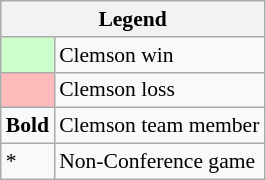<table class="wikitable" style="font-size:90%">
<tr>
<th colspan=2>Legend</th>
</tr>
<tr>
<td style="background:#ccffcc;"> </td>
<td>Clemson win</td>
</tr>
<tr>
<td style="background:#ffbbbb;"> </td>
<td>Clemson loss</td>
</tr>
<tr>
<td><strong>Bold</strong></td>
<td>Clemson team member</td>
</tr>
<tr>
<td>*</td>
<td>Non-Conference game</td>
</tr>
</table>
